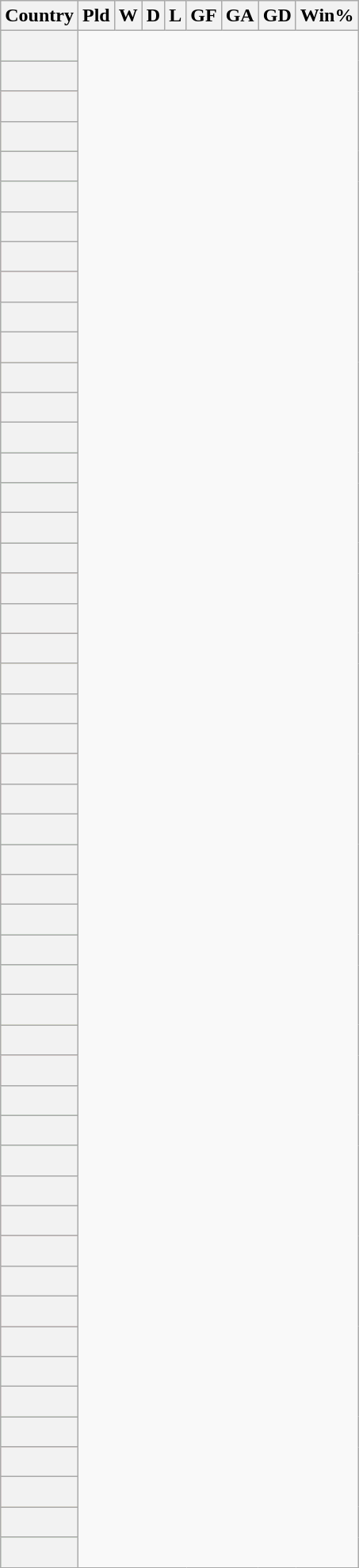<table class="wikitable sortable plainrowheaders" style="text-align:center">
<tr>
<th scope="col">Country</th>
<th scope="col">Pld</th>
<th scope="col">W</th>
<th scope="col">D</th>
<th scope="col">L</th>
<th scope="col">GF</th>
<th scope="col">GA</th>
<th scope="col">GD</th>
<th scope="col">Win%</th>
</tr>
<tr bgcolor="#bbf3bb" >
<th scope="row" align=left><br></th>
</tr>
<tr bgcolor="#bbf3bb">
<th scope="row" align=left><br></th>
</tr>
<tr bgcolor="#ffbbbb" >
<th scope="row" align=left><br></th>
</tr>
<tr bgcolor="#ffffbb">
<th scope="row" align=left><br></th>
</tr>
<tr bgcolor="#bbf3bb">
<th scope="row" align=left><br></th>
</tr>
<tr bgcolor="#bbf3bb">
<th scope="row" align=left><br></th>
</tr>
<tr bgcolor="#bbf3bb">
<th scope="row" align=left><br></th>
</tr>
<tr bgcolor="#ffbbbb">
<th scope="row" align=left><br></th>
</tr>
<tr bgcolor="#ffbbbb">
<th scope="row" align=left><br></th>
</tr>
<tr bgcolor="#bbf3bb">
<th scope="row" align=left><br></th>
</tr>
<tr bgcolor="#ffbbbb">
<th scope="row" align=left><br></th>
</tr>
<tr bgcolor="#ffffbb">
<th scope="row" align=left><br></th>
</tr>
<tr bgcolor="#ffbbbb">
<th scope="row" align=left><br></th>
</tr>
<tr bgcolor="#bbf3bb">
<th scope="row" align=left><br></th>
</tr>
<tr bgcolor="#bbf3bb">
<th scope="row" align=left><br></th>
</tr>
<tr bgcolor="#bbf3bb">
<th scope="row" align=left><br></th>
</tr>
<tr bgcolor="#ffbbbb">
<th scope="row" align=left><br></th>
</tr>
<tr bgcolor="#bbf3bb">
<th scope="row" align=left><br></th>
</tr>
<tr bgcolor="#ffbbbb">
<th scope="row" align=left><br></th>
</tr>
<tr bgcolor="#bbf3bb">
<th scope="row" align="left"><br></th>
</tr>
<tr bgcolor="#ffbbbb">
<th scope="row" align="left"><br></th>
</tr>
<tr bgcolor="#ffffbb">
<th scope="row" align="left"><br></th>
</tr>
<tr bgcolor="#bbf3bb">
<th scope="row" align="left"><br></th>
</tr>
<tr bgcolor="#bbf3bb">
<th scope="row" align="left"><br></th>
</tr>
<tr bgcolor="#ffbbbb">
<th scope="row" align="left"><br></th>
</tr>
<tr bgcolor="#ffbbbb">
<th scope="row" align="left"><br></th>
</tr>
<tr bgcolor="#bbf3bb">
<th scope="row" align="left"><br></th>
</tr>
<tr bgcolor="#bbf3bb">
<th scope="row" align="left"><br></th>
</tr>
<tr bgcolor="#ffbbbb">
<th scope="row" align="left"><br></th>
</tr>
<tr bgcolor="#bbf3bb">
<th scope="row" align="left"><br></th>
</tr>
<tr bgcolor="#bbf3bb">
<th scope="row" align="left"><br></th>
</tr>
<tr bgcolor="#bbf3bb">
<th scope="row" align="left"><br></th>
</tr>
<tr bgcolor="#bbf3bb">
<th scope="row" align="left"><br></th>
</tr>
<tr bgcolor="#ffffbb">
<th scope="row" align="left"><br></th>
</tr>
<tr bgcolor="#ffbbbb">
<th scope="row" align="left"><br></th>
</tr>
<tr bgcolor="#bbf3bb">
<th scope="row" align="left"><br></th>
</tr>
<tr bgcolor="#bbf3bb">
<th scope="row" align="left"><br></th>
</tr>
<tr bgcolor="#bbf3bb">
<th scope="row" align="left"><br></th>
</tr>
<tr bgcolor="#ffbbbb">
<th scope="row" align="left"><br></th>
</tr>
<tr bgcolor="#ffbbbb">
<th scope="row" align="left"><br></th>
</tr>
<tr bgcolor="#ffbbbb">
<th scope="row" align="left"><br></th>
</tr>
<tr bgcolor="#ffbbbb">
<th scope="row" align="left"><br></th>
</tr>
<tr bgcolor="#ffbbbb">
<th scope="row" align="left"><br></th>
</tr>
<tr bgcolor="#ffbbbb">
<th scope="row" align="left"><br></th>
</tr>
<tr bgcolor="#bbf3bb">
<th scope="row" align="left"><br></th>
</tr>
<tr bgcolor="#ffbbbb">
<th scope="row" align="left"><br></th>
</tr>
<tr bgcolor="#bbf3bb">
<th scope="row" align="left"><br></th>
</tr>
<tr bgcolor="#ffbbbb">
<th scope="row" align="left"><br></th>
</tr>
<tr bgcolor="#ffbbbb">
<th scope="row" align="left"><br></th>
</tr>
<tr bgcolor="#ffffbb">
<th scope="row" align="left"><br></th>
</tr>
<tr bgcolor="#bbf3bb">
<th scope="row" align="left"><br></th>
</tr>
</table>
